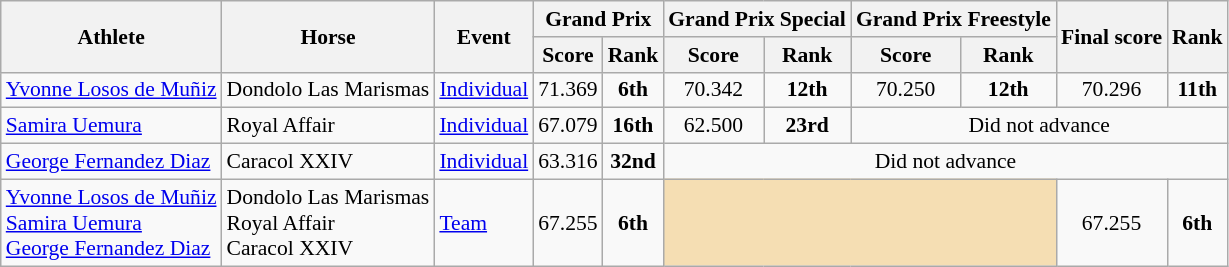<table class=wikitable style="font-size:90%">
<tr>
<th rowspan=2>Athlete</th>
<th rowspan=2>Horse</th>
<th rowspan=2>Event</th>
<th colspan=2>Grand Prix</th>
<th colspan=2>Grand Prix Special</th>
<th colspan=2>Grand Prix Freestyle</th>
<th rowspan=2>Final score</th>
<th rowspan=2>Rank</th>
</tr>
<tr>
<th>Score</th>
<th>Rank</th>
<th>Score</th>
<th>Rank</th>
<th>Score</th>
<th>Rank</th>
</tr>
<tr>
<td><a href='#'>Yvonne Losos de Muñiz</a></td>
<td>Dondolo Las Marismas</td>
<td><a href='#'>Individual</a></td>
<td align=center>71.369</td>
<td align=center><strong>6th</strong></td>
<td align=center>70.342</td>
<td align=center><strong>12th</strong></td>
<td align=center>70.250</td>
<td align=center><strong>12th</strong></td>
<td align=center>70.296</td>
<td align=center><strong>11th</strong></td>
</tr>
<tr>
<td><a href='#'>Samira Uemura</a></td>
<td>Royal Affair</td>
<td><a href='#'>Individual</a></td>
<td align=center>67.079</td>
<td align=center><strong>16th</strong></td>
<td align=center>62.500</td>
<td align=center><strong>23rd</strong></td>
<td align=center colspan="7">Did not advance</td>
</tr>
<tr>
<td><a href='#'>George Fernandez Diaz</a></td>
<td>Caracol XXIV</td>
<td><a href='#'>Individual</a></td>
<td align=center>63.316</td>
<td align=center><strong>32nd</strong></td>
<td align=center colspan="7">Did not advance</td>
</tr>
<tr>
<td><a href='#'>Yvonne Losos de Muñiz</a><br><a href='#'>Samira Uemura</a><br><a href='#'>George Fernandez Diaz</a></td>
<td>Dondolo Las Marismas<br>Royal Affair<br>Caracol XXIV</td>
<td><a href='#'>Team</a></td>
<td align=center>67.255</td>
<td align=center><strong>6th</strong></td>
<td colspan=4 bgcolor=wheat></td>
<td align=center>67.255</td>
<td align=center><strong>6th</strong></td>
</tr>
</table>
